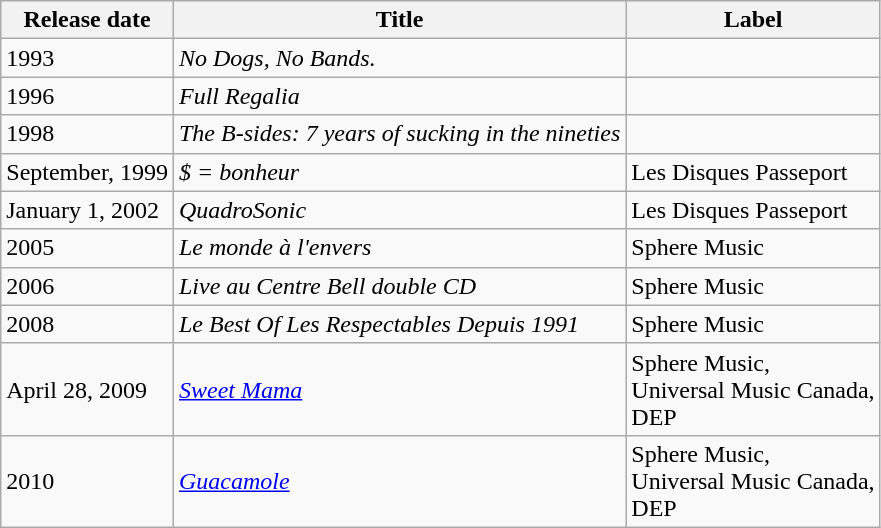<table class="wikitable">
<tr>
<th>Release date</th>
<th>Title</th>
<th>Label</th>
</tr>
<tr>
<td>1993</td>
<td><em>No Dogs, No Bands.</em></td>
<td></td>
</tr>
<tr>
<td>1996</td>
<td><em>Full Regalia</em></td>
<td></td>
</tr>
<tr>
<td>1998</td>
<td><em>The B-sides: 7 years of sucking in the nineties</em></td>
<td></td>
</tr>
<tr>
<td>September, 1999</td>
<td><em>$ = bonheur</em></td>
<td>Les Disques Passeport</td>
</tr>
<tr>
<td>January 1, 2002</td>
<td><em>QuadroSonic</em></td>
<td>Les Disques Passeport</td>
</tr>
<tr>
<td>2005</td>
<td><em>Le monde à l'envers</em></td>
<td>Sphere Music</td>
</tr>
<tr>
<td>2006</td>
<td><em>Live au Centre Bell double CD</em></td>
<td>Sphere Music</td>
</tr>
<tr>
<td>2008</td>
<td><em>Le Best Of Les Respectables Depuis 1991</em></td>
<td>Sphere Music</td>
</tr>
<tr>
<td>April 28, 2009</td>
<td><em><a href='#'>Sweet Mama</a></em></td>
<td>Sphere Music,<br>Universal Music Canada, <br>DEP</td>
</tr>
<tr>
<td>2010</td>
<td><em><a href='#'>Guacamole</a></em></td>
<td>Sphere Music,<br>Universal Music Canada, <br>DEP</td>
</tr>
</table>
